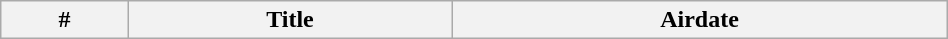<table class="wikitable plainrowheaders" style="width:50%;">
<tr>
<th>#</th>
<th>Title</th>
<th>Airdate<br>








</th>
</tr>
</table>
